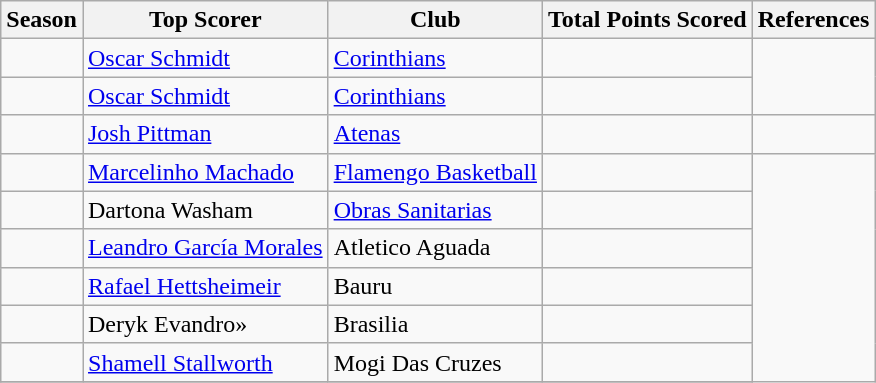<table class="wikitable sortable">
<tr>
<th>Season</th>
<th>Top Scorer</th>
<th>Club</th>
<th>Total Points Scored</th>
<th>References</th>
</tr>
<tr>
<td></td>
<td> <a href='#'>Oscar Schmidt </a></td>
<td> <a href='#'>Corinthians</a></td>
<td></td>
</tr>
<tr>
<td></td>
<td> <a href='#'>Oscar Schmidt </a></td>
<td> <a href='#'>Corinthians</a></td>
<td></td>
</tr>
<tr>
<td></td>
<td> <a href='#'>Josh Pittman </a></td>
<td> <a href='#'>Atenas</a></td>
<td></td>
<td></td>
</tr>
<tr>
<td></td>
<td> <a href='#'>Marcelinho Machado </a></td>
<td> <a href='#'>Flamengo Basketball</a></td>
<td></td>
</tr>
<tr>
<td></td>
<td> Dartona Washam</td>
<td> <a href='#'>Obras Sanitarias</a></td>
<td></td>
</tr>
<tr>
<td></td>
<td> <a href='#'>Leandro García Morales</a></td>
<td> Atletico Aguada</td>
<td></td>
</tr>
<tr>
<td></td>
<td> <a href='#'>Rafael Hettsheimeir </a></td>
<td> Bauru</td>
<td></td>
</tr>
<tr>
<td></td>
<td> Deryk Evandro»</td>
<td> Brasilia</td>
<td></td>
</tr>
<tr>
<td></td>
<td> <a href='#'>Shamell Stallworth </a></td>
<td> Mogi Das Cruzes</td>
<td></td>
</tr>
<tr>
</tr>
</table>
